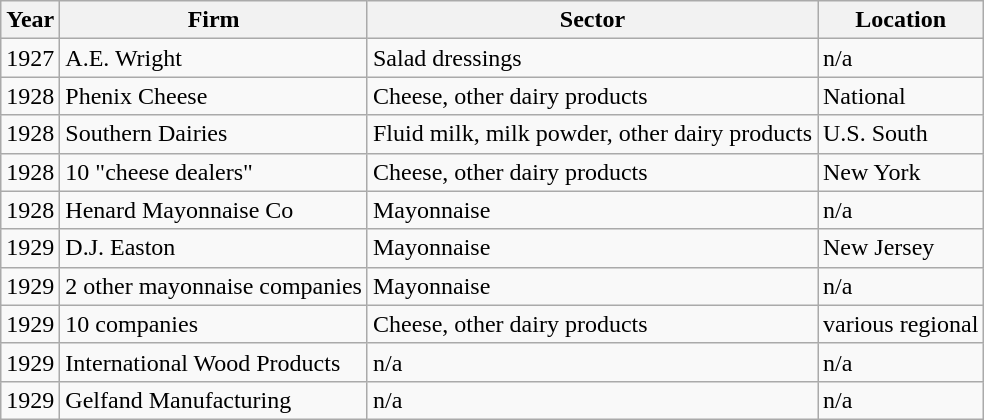<table class="wikitable">
<tr>
<th>Year</th>
<th>Firm</th>
<th>Sector</th>
<th>Location</th>
</tr>
<tr>
<td>1927</td>
<td>A.E. Wright</td>
<td>Salad dressings</td>
<td>n/a</td>
</tr>
<tr>
<td>1928</td>
<td>Phenix Cheese</td>
<td>Cheese, other dairy products</td>
<td>National</td>
</tr>
<tr>
<td>1928</td>
<td>Southern Dairies</td>
<td>Fluid milk, milk powder, other dairy products</td>
<td>U.S. South</td>
</tr>
<tr>
<td>1928</td>
<td>10 "cheese dealers"</td>
<td>Cheese, other dairy products</td>
<td>New York</td>
</tr>
<tr>
<td>1928</td>
<td>Henard Mayonnaise Co</td>
<td>Mayonnaise</td>
<td>n/a</td>
</tr>
<tr>
<td>1929</td>
<td>D.J. Easton</td>
<td>Mayonnaise</td>
<td>New Jersey</td>
</tr>
<tr>
<td>1929</td>
<td>2 other mayonnaise companies</td>
<td>Mayonnaise</td>
<td>n/a</td>
</tr>
<tr>
<td>1929</td>
<td>10 companies</td>
<td>Cheese, other dairy products</td>
<td>various regional</td>
</tr>
<tr>
<td>1929</td>
<td>International Wood Products</td>
<td>n/a</td>
<td>n/a</td>
</tr>
<tr>
<td>1929</td>
<td>Gelfand Manufacturing</td>
<td>n/a</td>
<td>n/a</td>
</tr>
</table>
